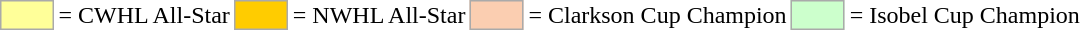<table>
<tr>
<td style="background-color:#FFFF99; border:1px solid #aaaaaa; width:2em;"></td>
<td>= CWHL All-Star</td>
<td style="background-color:#FFCC00; border:1px solid #aaaaaa; width:2em;"></td>
<td>= NWHL All-Star</td>
<td style="background-color:#FBCEB1; border:1px solid #aaaaaa; width:2em;"></td>
<td>= Clarkson Cup Champion</td>
<td style="background-color:#CCFFCC; border:1px solid #aaaaaa; width:2em;"></td>
<td>= Isobel Cup Champion</td>
</tr>
</table>
